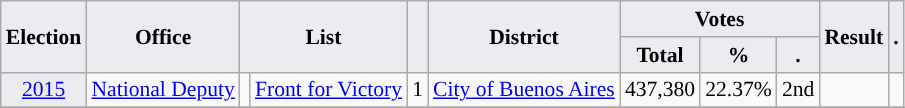<table class="wikitable" style="font-size:90%; text-align:center;">
<tr>
<th style="background-color:#EAECF0;" rowspan=2>Election</th>
<th style="background-color:#EAECF0;" rowspan=2>Office</th>
<th style="background-color:#EAECF0;" colspan=2 rowspan=2>List</th>
<th style="background-color:#EAECF0;" rowspan=2></th>
<th style="background-color:#EAECF0;" rowspan=2>District</th>
<th style="background-color:#EAECF0;" colspan=3>Votes</th>
<th style="background-color:#EAECF0;" rowspan=2>Result</th>
<th style="background-color:#EAECF0;" rowspan=2>.</th>
</tr>
<tr>
<th style="background-color:#EAECF0;">Total</th>
<th style="background-color:#EAECF0;">%</th>
<th style="background-color:#EAECF0;">.</th>
</tr>
<tr>
<td style="background-color:#EAECF0;"><a href='#'>2015</a></td>
<td><a href='#'>National Deputy</a></td>
<td style="background-color:"></td>
<td><a href='#'>Front for Victory</a></td>
<td>1</td>
<td><a href='#'>City of Buenos Aires</a></td>
<td>437,380</td>
<td>22.37%</td>
<td>2nd</td>
<td></td>
<td></td>
</tr>
<tr>
</tr>
</table>
